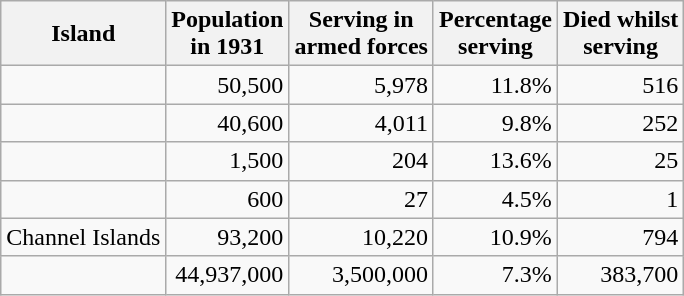<table class="wikitable">
<tr>
<th>Island</th>
<th>Population <br> in 1931</th>
<th>Serving in <br> armed forces</th>
<th>Percentage <br> serving</th>
<th>Died whilst <br> serving</th>
</tr>
<tr>
<td></td>
<td align=right>50,500</td>
<td align=right>5,978</td>
<td align=right>11.8%</td>
<td align=right>516</td>
</tr>
<tr>
<td></td>
<td align=right>40,600</td>
<td align=right>4,011</td>
<td align=right>9.8%</td>
<td align=right>252</td>
</tr>
<tr>
<td align=left></td>
<td align=right>1,500</td>
<td align=right>204</td>
<td align=right>13.6%</td>
<td align=right>25</td>
</tr>
<tr>
<td align=left></td>
<td align=right>600</td>
<td align=right>27</td>
<td align=right>4.5%</td>
<td align=right>1</td>
</tr>
<tr>
<td align=left>Channel Islands</td>
<td align=right>93,200</td>
<td align=right>10,220</td>
<td align=right>10.9%</td>
<td align=right>794</td>
</tr>
<tr>
<td align=left></td>
<td align=right>44,937,000</td>
<td align=right>3,500,000</td>
<td align=right>7.3%</td>
<td align=right>383,700</td>
</tr>
</table>
